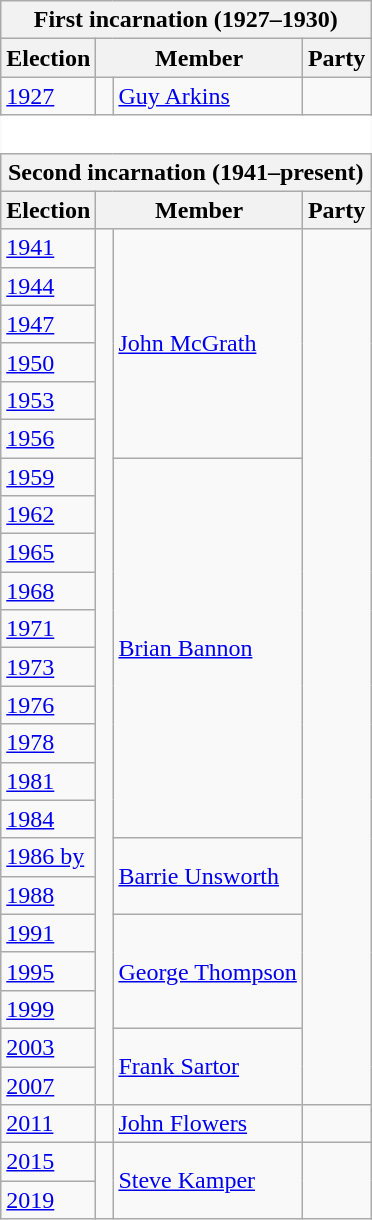<table class="wikitable" style='border-style: none none none none;'>
<tr>
<th colspan="4">First incarnation (1927–1930)</th>
</tr>
<tr>
<th>Election</th>
<th colspan="2">Member</th>
<th>Party</th>
</tr>
<tr style="background: #f9f9f9">
<td><a href='#'>1927</a></td>
<td> </td>
<td><a href='#'>Guy Arkins</a></td>
<td></td>
</tr>
<tr>
<td colspan="4" style='background: #FFFFFF; border-style: none none none none;'> </td>
</tr>
<tr>
<th colspan="4">Second incarnation (1941–present)</th>
</tr>
<tr style="background: #f9f9f9">
<th>Election</th>
<th colspan="2">Member</th>
<th>Party</th>
</tr>
<tr style="background: #f9f9f9">
<td><a href='#'>1941</a></td>
<td rowspan="23" > </td>
<td rowspan="6"><a href='#'>John McGrath</a></td>
<td rowspan="23"></td>
</tr>
<tr style="background: #f9f9f9">
<td><a href='#'>1944</a></td>
</tr>
<tr style="background: #f9f9f9">
<td><a href='#'>1947</a></td>
</tr>
<tr style="background: #f9f9f9">
<td><a href='#'>1950</a></td>
</tr>
<tr style="background: #f9f9f9">
<td><a href='#'>1953</a></td>
</tr>
<tr style="background: #f9f9f9">
<td><a href='#'>1956</a></td>
</tr>
<tr style="background: #f9f9f9">
<td><a href='#'>1959</a></td>
<td rowspan="10"><a href='#'>Brian Bannon</a></td>
</tr>
<tr style="background: #f9f9f9">
<td><a href='#'>1962</a></td>
</tr>
<tr style="background: #f9f9f9">
<td><a href='#'>1965</a></td>
</tr>
<tr style="background: #f9f9f9">
<td><a href='#'>1968</a></td>
</tr>
<tr style="background: #f9f9f9">
<td><a href='#'>1971</a></td>
</tr>
<tr style="background: #f9f9f9">
<td><a href='#'>1973</a></td>
</tr>
<tr style="background: #f9f9f9">
<td><a href='#'>1976</a></td>
</tr>
<tr style="background: #f9f9f9">
<td><a href='#'>1978</a></td>
</tr>
<tr style="background: #f9f9f9">
<td><a href='#'>1981</a></td>
</tr>
<tr style="background: #f9f9f9">
<td><a href='#'>1984</a></td>
</tr>
<tr style="background: #f9f9f9">
<td><a href='#'>1986 by</a></td>
<td rowspan="2"><a href='#'>Barrie Unsworth</a></td>
</tr>
<tr style="background: #f9f9f9">
<td><a href='#'>1988</a></td>
</tr>
<tr style="background: #f9f9f9">
<td><a href='#'>1991</a></td>
<td rowspan="3"><a href='#'>George Thompson</a></td>
</tr>
<tr style="background: #f9f9f9">
<td><a href='#'>1995</a></td>
</tr>
<tr style="background: #f9f9f9">
<td><a href='#'>1999</a></td>
</tr>
<tr style="background: #f9f9f9">
<td><a href='#'>2003</a></td>
<td rowspan="2"><a href='#'>Frank Sartor</a></td>
</tr>
<tr style="background: #f9f9f9">
<td><a href='#'>2007</a></td>
</tr>
<tr style="background: #f9f9f9">
<td><a href='#'>2011</a></td>
<td> </td>
<td><a href='#'>John Flowers</a></td>
<td></td>
</tr>
<tr style="background: #f9f9f9">
<td><a href='#'>2015</a></td>
<td rowspan="2" > </td>
<td rowspan="2"><a href='#'>Steve Kamper</a></td>
<td rowspan="2"></td>
</tr>
<tr style="background: #f9f9f9">
<td><a href='#'>2019</a></td>
</tr>
</table>
